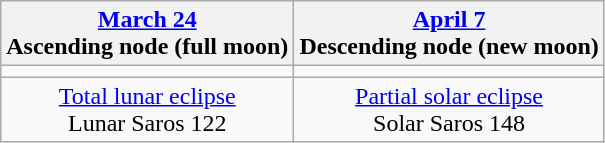<table class="wikitable">
<tr>
<th><a href='#'>March 24</a><br>Ascending node (full moon)<br></th>
<th><a href='#'>April 7</a><br>Descending node (new moon)<br></th>
</tr>
<tr>
<td></td>
<td></td>
</tr>
<tr align=center>
<td><a href='#'>Total lunar eclipse</a><br>Lunar Saros 122</td>
<td><a href='#'>Partial solar eclipse</a><br>Solar Saros 148</td>
</tr>
</table>
